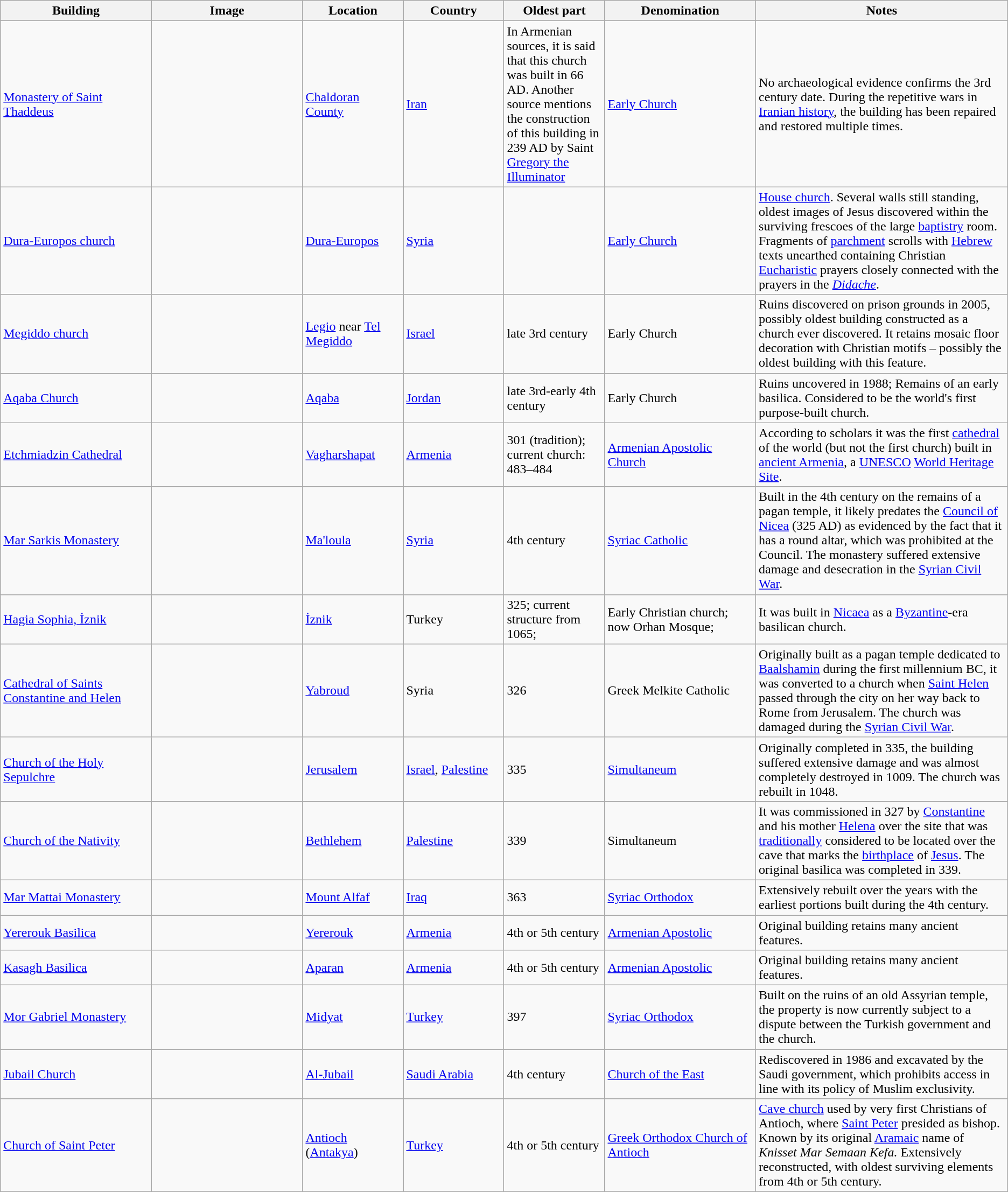<table class="wikitable sortable collapsible">
<tr>
<th style="width:15%">Building</th>
<th style="width:15%">Image</th>
<th style="width:10%">Location</th>
<th style="width:10%">Country</th>
<th style="width:10%">Oldest part</th>
<th style="width:15%">Denomination</th>
<th style="width:25%">Notes</th>
</tr>
<tr>
<td><a href='#'>Monastery of Saint Thaddeus</a></td>
<td></td>
<td><a href='#'>Chaldoran County</a></td>
<td><a href='#'>Iran</a></td>
<td data-sort-value="265">In Armenian sources, it is said that this church was built in 66 AD. Another source mentions the construction of this building in 239 AD by Saint <a href='#'>Gregory the Illuminator</a></td>
<td><a href='#'>Early Church</a></td>
<td>No archaeological evidence confirms the 3rd century date. During the repetitive wars in <a href='#'>Iranian history</a>, the building has been repaired and restored multiple times.</td>
</tr>
<tr>
<td><a href='#'>Dura-Europos church</a></td>
<td></td>
<td><a href='#'>Dura-Europos</a></td>
<td><a href='#'>Syria</a></td>
<td data-sort-value="241"></td>
<td><a href='#'>Early Church</a></td>
<td><a href='#'>House church</a>. Several walls still standing, oldest images of Jesus discovered within the surviving frescoes of the large <a href='#'>baptistry</a> room. Fragments of <a href='#'>parchment</a> scrolls with <a href='#'>Hebrew</a> texts unearthed containing Christian <a href='#'>Eucharistic</a> prayers closely connected with the prayers in the <em><a href='#'>Didache</a></em>.</td>
</tr>
<tr>
<td><a href='#'>Megiddo church</a></td>
<td></td>
<td><a href='#'>Legio</a> near <a href='#'>Tel Megiddo</a></td>
<td><a href='#'>Israel</a></td>
<td data-sort-value="265">late 3rd century</td>
<td>Early Church</td>
<td>Ruins discovered on prison grounds in 2005, possibly oldest building constructed as a church ever discovered. It retains mosaic floor decoration with Christian motifs – possibly the oldest building with this feature.</td>
</tr>
<tr>
<td><a href='#'>Aqaba Church</a></td>
<td></td>
<td><a href='#'>Aqaba</a></td>
<td><a href='#'>Jordan</a></td>
<td data-sort-value="299">late 3rd-early 4th century</td>
<td>Early Church</td>
<td Early Church>Ruins uncovered in 1988; Remains of an early basilica. Considered to be the world's first purpose-built church.</td>
</tr>
<tr>
<td><a href='#'>Etchmiadzin Cathedral</a></td>
<td></td>
<td><a href='#'>Vagharshapat</a></td>
<td><a href='#'>Armenia</a></td>
<td data-sort-value="301">301 (tradition); current church: 483–484</td>
<td><a href='#'>Armenian Apostolic Church</a></td>
<td>According to scholars it was the first <a href='#'>cathedral</a> of the world (but not the first church) built in <a href='#'>ancient Armenia</a>, a <a href='#'>UNESCO</a> <a href='#'>World Heritage Site</a>.</td>
</tr>
<tr>
</tr>
<tr>
<td><a href='#'>Mar Sarkis Monastery</a></td>
<td></td>
<td><a href='#'>Ma'loula</a></td>
<td><a href='#'>Syria</a></td>
<td data-sort-value="301">4th century</td>
<td><a href='#'>Syriac Catholic</a></td>
<td>Built in the 4th century on the remains of a pagan temple, it likely predates the <a href='#'>Council of Nicea</a> (325 AD) as evidenced by the fact that it has a round altar, which was prohibited at the Council. The monastery suffered extensive damage and desecration in the <a href='#'>Syrian Civil War</a>.</td>
</tr>
<tr>
<td><a href='#'>Hagia Sophia, İznik</a></td>
<td></td>
<td><a href='#'>İznik</a></td>
<td>Turkey</td>
<td data-sort-value="325">325; current structure from 1065;</td>
<td>Early Christian church; now Orhan Mosque;</td>
<td>It was built in <a href='#'>Nicaea</a> as a <a href='#'>Byzantine</a>-era basilican church.</td>
</tr>
<tr>
<td><a href='#'>Cathedral of Saints Constantine and Helen</a></td>
<td></td>
<td><a href='#'>Yabroud</a></td>
<td>Syria</td>
<td data-sort-value="326">326</td>
<td>Greek Melkite Catholic</td>
<td>Originally built as a pagan temple dedicated to <a href='#'>Baalshamin</a> during the first millennium BC, it was converted to a church when <a href='#'>Saint Helen</a> passed through the city on her way back to Rome from Jerusalem. The church was damaged during the <a href='#'>Syrian Civil War</a>.</td>
</tr>
<tr>
<td><a href='#'>Church of the Holy Sepulchre</a></td>
<td></td>
<td><a href='#'>Jerusalem</a></td>
<td><a href='#'>Israel</a>, <a href='#'>Palestine</a></td>
<td data-sort-value="335">335</td>
<td><a href='#'>Simultaneum</a></td>
<td>Originally completed in 335, the building suffered extensive damage and was almost completely destroyed in 1009. The church was rebuilt in 1048.</td>
</tr>
<tr>
<td><a href='#'>Church of the Nativity</a></td>
<td></td>
<td><a href='#'>Bethlehem</a></td>
<td><a href='#'>Palestine</a></td>
<td data-sort-value="339">339</td>
<td>Simultaneum</td>
<td>It was commissioned in 327 by <a href='#'>Constantine</a> and his mother <a href='#'>Helena</a> over the site that was <a href='#'>traditionally</a> considered to be located over the cave that marks the <a href='#'>birthplace</a> of <a href='#'>Jesus</a>. The original basilica was completed in 339.</td>
</tr>
<tr>
<td><a href='#'>Mar Mattai Monastery</a></td>
<td></td>
<td><a href='#'>Mount Alfaf</a></td>
<td><a href='#'>Iraq</a></td>
<td data-sort-value="363">363</td>
<td><a href='#'>Syriac Orthodox</a></td>
<td>Extensively rebuilt over the years with the earliest portions built during the 4th century.</td>
</tr>
<tr>
<td><a href='#'>Yererouk Basilica</a></td>
<td></td>
<td><a href='#'>Yererouk</a></td>
<td><a href='#'>Armenia</a></td>
<td data-sort-value="302">4th or 5th century</td>
<td><a href='#'>Armenian Apostolic</a></td>
<td>Original building retains many ancient features.</td>
</tr>
<tr>
<td><a href='#'>Kasagh Basilica</a></td>
<td></td>
<td><a href='#'>Aparan</a></td>
<td><a href='#'>Armenia</a></td>
<td data-sort-value="302">4th or 5th century</td>
<td><a href='#'>Armenian Apostolic</a></td>
<td>Original building retains many ancient features.</td>
</tr>
<tr>
<td><a href='#'>Mor Gabriel Monastery</a></td>
<td></td>
<td><a href='#'>Midyat</a></td>
<td><a href='#'>Turkey</a></td>
<td data-sort-value="397">397</td>
<td><a href='#'>Syriac Orthodox</a></td>
<td>Built on the ruins of an old Assyrian temple, the property is now currently subject to a dispute between the Turkish government and the church.</td>
</tr>
<tr>
<td><a href='#'>Jubail Church</a></td>
<td></td>
<td><a href='#'>Al-Jubail</a></td>
<td><a href='#'>Saudi Arabia</a></td>
<td data-sort-value="301">4th century</td>
<td><a href='#'>Church of the East</a></td>
<td>Rediscovered in 1986 and excavated by the Saudi government, which prohibits access in line with its policy of Muslim exclusivity.</td>
</tr>
<tr>
<td><a href='#'>Church of Saint Peter</a></td>
<td></td>
<td><a href='#'>Antioch</a> (<a href='#'>Antakya</a>)</td>
<td><a href='#'>Turkey</a></td>
<td data-sort-value="302">4th or 5th century</td>
<td><a href='#'>Greek Orthodox Church of Antioch</a></td>
<td><a href='#'>Cave church</a> used by very first Christians of Antioch, where <a href='#'>Saint Peter</a> presided as bishop. Known by its original <a href='#'>Aramaic</a> name of <em>Knisset Mar Semaan Kefa.</em> Extensively reconstructed, with oldest surviving elements from 4th or 5th century.</td>
</tr>
</table>
